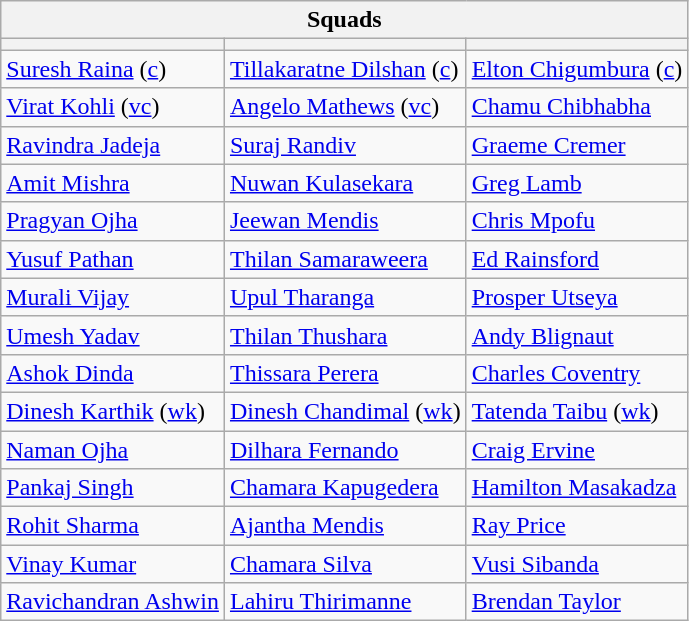<table class="wikitable">
<tr>
<th colspan=3>Squads</th>
</tr>
<tr>
<th></th>
<th></th>
<th></th>
</tr>
<tr>
<td><a href='#'>Suresh Raina</a> (<a href='#'>c</a>)</td>
<td><a href='#'>Tillakaratne Dilshan</a> (<a href='#'>c</a>)</td>
<td><a href='#'>Elton Chigumbura</a> (<a href='#'>c</a>)</td>
</tr>
<tr>
<td><a href='#'>Virat Kohli</a> (<a href='#'>vc</a>)</td>
<td><a href='#'>Angelo Mathews</a> (<a href='#'>vc</a>)</td>
<td><a href='#'>Chamu Chibhabha</a></td>
</tr>
<tr>
<td><a href='#'>Ravindra Jadeja</a></td>
<td><a href='#'>Suraj Randiv</a></td>
<td><a href='#'>Graeme Cremer</a></td>
</tr>
<tr>
<td><a href='#'>Amit Mishra</a></td>
<td><a href='#'>Nuwan Kulasekara</a></td>
<td><a href='#'>Greg Lamb</a></td>
</tr>
<tr>
<td><a href='#'>Pragyan Ojha</a></td>
<td><a href='#'>Jeewan Mendis</a></td>
<td><a href='#'>Chris Mpofu</a></td>
</tr>
<tr>
<td><a href='#'>Yusuf Pathan</a></td>
<td><a href='#'>Thilan Samaraweera</a></td>
<td><a href='#'>Ed Rainsford</a></td>
</tr>
<tr>
<td><a href='#'>Murali Vijay</a></td>
<td><a href='#'>Upul Tharanga</a></td>
<td><a href='#'>Prosper Utseya</a></td>
</tr>
<tr>
<td><a href='#'>Umesh Yadav</a></td>
<td><a href='#'>Thilan Thushara</a></td>
<td><a href='#'>Andy Blignaut</a></td>
</tr>
<tr>
<td><a href='#'>Ashok Dinda</a></td>
<td><a href='#'>Thissara Perera</a></td>
<td><a href='#'>Charles Coventry</a></td>
</tr>
<tr>
<td><a href='#'>Dinesh Karthik</a> (<a href='#'>wk</a>)</td>
<td><a href='#'>Dinesh Chandimal</a> (<a href='#'>wk</a>)</td>
<td><a href='#'>Tatenda Taibu</a> (<a href='#'>wk</a>)</td>
</tr>
<tr>
<td><a href='#'>Naman Ojha</a></td>
<td><a href='#'>Dilhara Fernando</a></td>
<td><a href='#'>Craig Ervine</a></td>
</tr>
<tr>
<td><a href='#'>Pankaj Singh</a></td>
<td><a href='#'>Chamara Kapugedera</a></td>
<td><a href='#'>Hamilton Masakadza</a></td>
</tr>
<tr>
<td><a href='#'>Rohit Sharma</a></td>
<td><a href='#'>Ajantha Mendis</a></td>
<td><a href='#'>Ray Price</a></td>
</tr>
<tr>
<td><a href='#'>Vinay Kumar</a></td>
<td><a href='#'>Chamara Silva</a></td>
<td><a href='#'>Vusi Sibanda</a></td>
</tr>
<tr>
<td><a href='#'>Ravichandran Ashwin</a></td>
<td><a href='#'>Lahiru Thirimanne</a></td>
<td><a href='#'>Brendan Taylor</a></td>
</tr>
</table>
